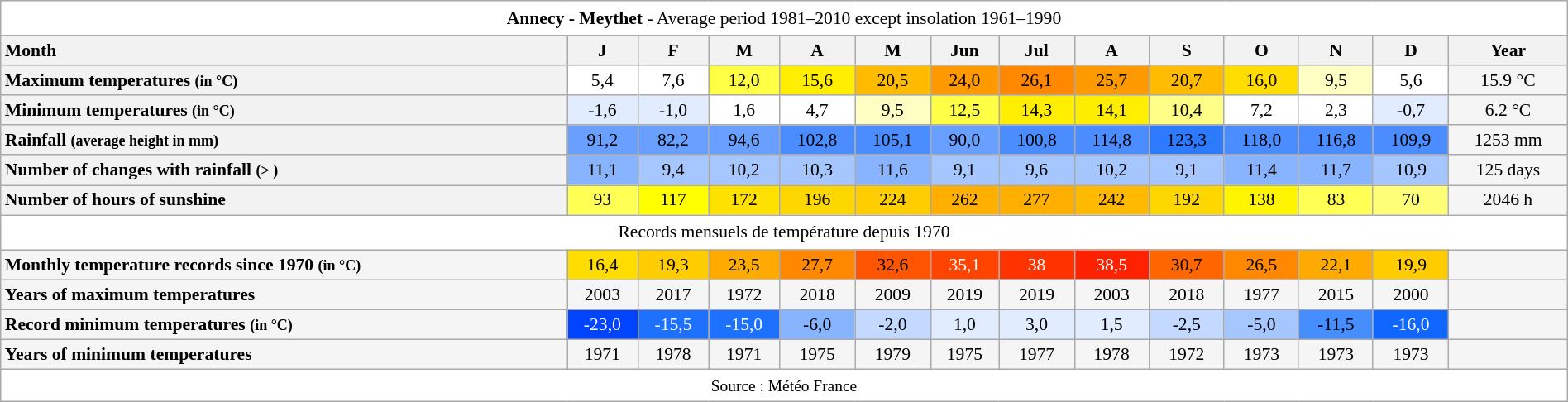<table class="wikitable" style="width:100%;margin:auto;font-size:90%;line-height:1.2;text-align:center;background:#F5F5F5;">
<tr>
<td colspan="14" style="line-height:1.5;text-align:center;background:white;"><strong>Annecy - Meythet</strong> - Average period 1981–2010 except insolation 1961–1990</td>
</tr>
<tr>
<th style="text-align:left;" scope="row">Month</th>
<th scope="col">J</th>
<th scope="col">F</th>
<th scope="col">M</th>
<th scope="col">A</th>
<th scope="col">M</th>
<th scope="col">Jun</th>
<th scope="col">Jul</th>
<th scope="col">A</th>
<th scope="col">S</th>
<th scope="col">O</th>
<th scope="col">N</th>
<th scope="col">D</th>
<th scope="col">Year</th>
</tr>
<tr>
<th style="text-align:left;" scope="row">Maximum temperatures <small>(in °C)</small></th>
<td style="background:white;">5,4</td>
<td style="background:white;">7,6</td>
<td style="background:#FFFF45;">12,0</td>
<td style="background:#FFEE00;">15,6</td>
<td style="background:#FFBB00;">20,5</td>
<td style="background:#FF9900;">24,0</td>
<td style="background:#FF8800;">26,1</td>
<td style="background:#FF9900;">25,7</td>
<td style="background:#FFBB00;">20,7</td>
<td style="background:#FFDD00;">16,0</td>
<td style="background:#FFFFC3;">9,5</td>
<td style="background:white;">5,6</td>
<td>15.9 °C</td>
</tr>
<tr>
<th style="text-align:left;" scope="row">Minimum temperatures <small>(in °C)</small></th>
<td style="background:#E1ECFF;">-1,6</td>
<td style="background:#E1ECFF;">-1,0</td>
<td style="background:white;">1,6</td>
<td style="background:white;">4,7</td>
<td style="background:#FFFFC3;">9,5</td>
<td style="background:#FFFF45;">12,5</td>
<td style="background:#FFEE00;">14,3</td>
<td style="background:#FFEE00;">14,1</td>
<td style="background:#FFFF87;">10,4</td>
<td style="background:white;">7,2</td>
<td style="background:white;">2,3</td>
<td style="background:#E1ECFF;">-0,7</td>
<td>6.2 °C</td>
</tr>
<tr>
<th style="text-align:left;" scope="row">Rainfall <small>(average height in mm)</small></th>
<td style="background:#69A0FF;">91,2</td>
<td style="background:#69A0FF;">82,2</td>
<td style="background:#69A0FF;">94,6</td>
<td style="background:#4B8DFF;">102,8</td>
<td style="background:#4B8DFF;">105,1</td>
<td style="background:#69A0FF;">90,0</td>
<td style="background:#4B8DFF;">100,8</td>
<td style="background:#4B8DFF;">114,8</td>
<td style="background:#2D7AFF;">123,3</td>
<td style="background:#4B8DFF;">118,0</td>
<td style="background:#4B8DFF;">116,8</td>
<td style="background:#4B8DFF;">109,9</td>
<td>1253 mm</td>
</tr>
<tr>
<th style="text-align:left;" scope="row">Number of changes with rainfall <small>(> )</small></th>
<td style="background:#87B3FF;">11,1</td>
<td style="background:#A5C6FF;">9,4</td>
<td style="background:#A5C6FF;">10,2</td>
<td style="background:#A5C6FF;">10,3</td>
<td style="background:#87B3FF;">11,6</td>
<td style="background:#A5C6FF;">9,1</td>
<td style="background:#A5C6FF;">9,6</td>
<td style="background:#A5C6FF;">10,2</td>
<td style="background:#A5C6FF;">9,1</td>
<td style="background:#87B3FF;">11,4</td>
<td style="background:#87B3FF;">11,7</td>
<td style="background:#A5C6FF;">10,9</td>
<td>125 days</td>
</tr>
<tr>
<th style="text-align:left;" scope="row">Number of hours of sunshine</th>
<td style="background:#FFFF54;">93</td>
<td style="background:#FFFF00;">117</td>
<td style="background:#FFE100;">172</td>
<td style="background:#FFD700;">196</td>
<td style="background:#FFCD00;">224</td>
<td style="background:#FFAF00;">262</td>
<td style="background:#FFAF00;">277</td>
<td style="background:#FFB900;">242</td>
<td style="background:#FFD700;">192</td>
<td style="background:#FFF500;">138</td>
<td style="background:#FFFF54;">83</td>
<td style="background:#FFFF77;">70</td>
<td>2046 h</td>
</tr>
<tr>
<td colspan="14" style="line-height:1.5;text-align:center;background:white;">Records mensuels de température depuis 1970</td>
</tr>
<tr>
<th style="background:#F5F5F5;text-align:left;" scope="row">Monthly temperature records since 1970 <small>(in °C)</small></th>
<td style="background:#FFDD00;">16,4</td>
<td style="background:#FFCC00;">19,3</td>
<td style="background:#FFAA00;">23,5</td>
<td style="background:#FF8800;">27,7</td>
<td style="background:#FF5500;">32,6</td>
<td style="background:#FF4400;color:#FFFFFF;">35,1</td>
<td style="background:#FF3300;color:#FFFFFF;">38</td>
<td style="background:#FF2200;color:#FFFFFF;">38,5</td>
<td style="background:#FF6600;">30,7</td>
<td style="background:#FF8800;">26,5</td>
<td style="background:#FFAA00;">22,1</td>
<td style="background:#FFCC00;">19,9</td>
<td></td>
</tr>
<tr>
<th style="background:#F5F5F5;text-align:left;" scope="row">Years of maximum temperatures</th>
<td>2003</td>
<td>2017</td>
<td>1972</td>
<td>2018</td>
<td>2009</td>
<td>2019</td>
<td>2019</td>
<td>2003</td>
<td>2018</td>
<td>1977</td>
<td>2015</td>
<td>2000</td>
<td></td>
</tr>
<tr>
<th style="background:#F5F5F5;text-align:left;" scope="row">Record minimum temperatures <small>(in °C)</small></th>
<td style="background:#0044FF;color:white;">-23,0</td>
<td style="background:#1E71FF;color:white;">-15,5</td>
<td style="background:#1E71FF;color:white;">-15,0</td>
<td style="background:#87B3FF;">-6,0</td>
<td style="background:#C3D9FF;">-2,0</td>
<td style="background:#E1ECFF;">1,0</td>
<td style="background:#E1ECFF;">3,0</td>
<td style="background:#E1ECFF;">1,5</td>
<td style="background:#C3D9FF;">-2,5</td>
<td style="background:#A5C6FF;">-5,0</td>
<td style="background:#468DFF;">-11,5</td>
<td style="background:#0F67FF;color:white;">-16,0</td>
<td></td>
</tr>
<tr>
<th style="background:#F5F5F5;text-align:left;" scope="row">Years of minimum temperatures</th>
<td>1971</td>
<td>1978</td>
<td>1971</td>
<td>1975</td>
<td>1979</td>
<td>1975</td>
<td>1977</td>
<td>1978</td>
<td>1972</td>
<td>1973</td>
<td>1973</td>
<td>1973</td>
<td></td>
</tr>
<tr>
<td colspan="14" style="font-size:90%;line-height:1.5;text-align:center;background:white">Source : Météo France</td>
</tr>
</table>
